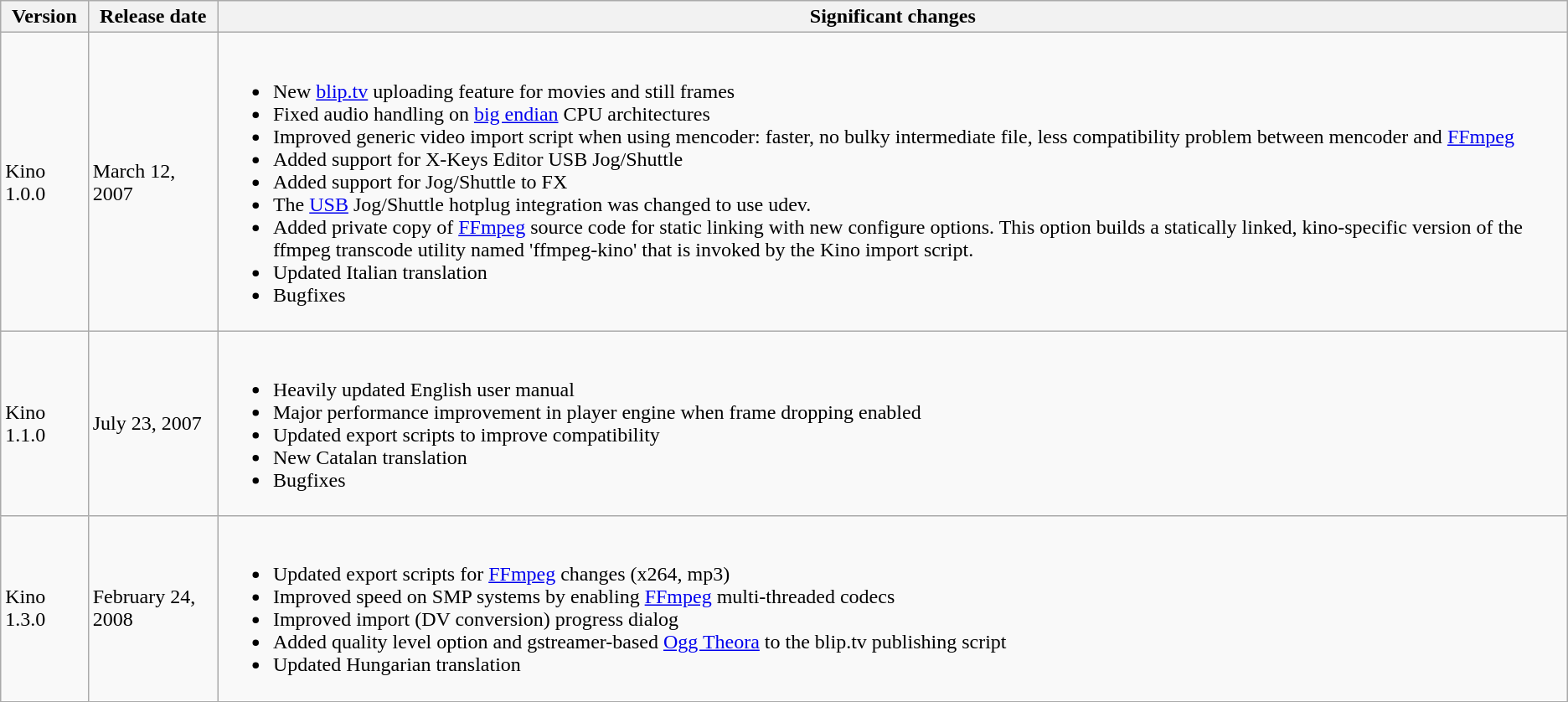<table class="wikitable">
<tr>
<th>Version</th>
<th>Release date</th>
<th>Significant changes</th>
</tr>
<tr>
<td>Kino 1.0.0</td>
<td>March 12, 2007</td>
<td><br><ul><li>New <a href='#'>blip.tv</a> uploading feature for movies and still frames</li><li>Fixed audio handling on <a href='#'>big endian</a> CPU architectures</li><li>Improved generic video import script when using mencoder: faster, no bulky intermediate file, less compatibility problem between mencoder and <a href='#'>FFmpeg</a></li><li>Added support for X-Keys Editor USB Jog/Shuttle</li><li>Added support for Jog/Shuttle to FX</li><li>The <a href='#'>USB</a> Jog/Shuttle hotplug integration was changed to use udev.</li><li>Added private copy of <a href='#'>FFmpeg</a> source code for static linking with new configure options. This option builds a statically linked, kino-specific version of the ffmpeg transcode utility named 'ffmpeg-kino' that is invoked by the Kino import script.</li><li>Updated Italian translation</li><li>Bugfixes</li></ul></td>
</tr>
<tr>
<td>Kino 1.1.0</td>
<td>July 23, 2007</td>
<td><br><ul><li>Heavily updated English user manual</li><li>Major performance improvement in player engine when frame dropping enabled</li><li>Updated export scripts to improve compatibility</li><li>New Catalan translation</li><li>Bugfixes</li></ul></td>
</tr>
<tr>
<td>Kino 1.3.0</td>
<td>February 24, 2008</td>
<td><br><ul><li>Updated export scripts for <a href='#'>FFmpeg</a> changes (x264, mp3)</li><li>Improved speed on SMP systems by enabling <a href='#'>FFmpeg</a> multi-threaded codecs</li><li>Improved import (DV conversion) progress dialog</li><li>Added quality level option  and gstreamer-based <a href='#'>Ogg Theora</a> to the blip.tv publishing script</li><li>Updated Hungarian translation</li></ul></td>
</tr>
</table>
